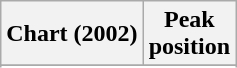<table class="wikitable sortable plainrowheaders" style="text-align:center">
<tr>
<th>Chart (2002)</th>
<th>Peak<br>position</th>
</tr>
<tr>
</tr>
<tr>
</tr>
<tr>
</tr>
<tr>
</tr>
<tr>
</tr>
<tr>
</tr>
<tr>
</tr>
</table>
